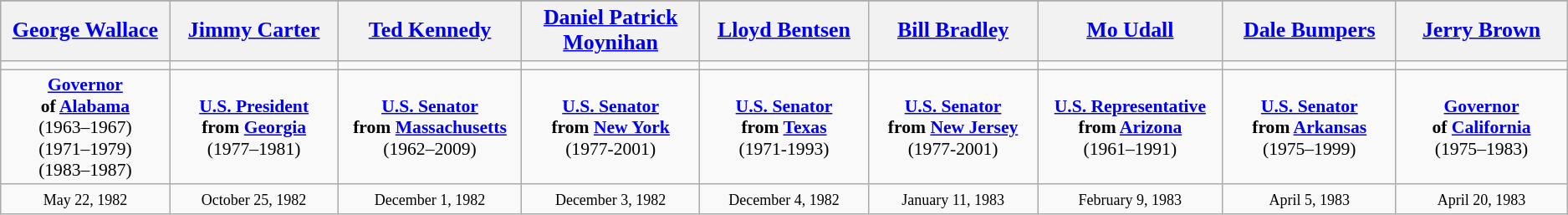<table class="wikitable" style="font-size:90%;">
<tr>
</tr>
<tr style="text-align:center">
<th scope="col" style="width:10em; font-size:120%;"><a href='#'>George Wallace</a></th>
<th scope="col" style="width:10em; font-size:120%;"><a href='#'>Jimmy Carter</a></th>
<th scope="col" style="width:10em; font-size:120%;"><a href='#'>Ted Kennedy</a></th>
<th scope="col" style="width:10em; font-size:120%;"><a href='#'>Daniel Patrick Moynihan</a></th>
<th scope="col" style="width:10em; font-size:120%;"><a href='#'>Lloyd Bentsen</a></th>
<th scope="col" style="width:10em; font-size:120%;"><a href='#'>Bill Bradley</a></th>
<th scope="col" style="width:10em; font-size:120%;"><a href='#'>Mo Udall</a></th>
<th scope="col" style="width:10em; font-size:120%;"><a href='#'>Dale Bumpers</a></th>
<th scope="col" style="width:10em; font-size:120%;"><a href='#'>Jerry Brown</a></th>
</tr>
<tr style="text-align:center">
<td></td>
<td></td>
<td></td>
<td></td>
<td></td>
<td></td>
<td></td>
<td></td>
<td></td>
</tr>
<tr style="text-align:center">
<td><strong><a href='#'>Governor</a><br>of <a href='#'>Alabama</a></strong><br>(1963–1967)<br>(1971–1979)<br>(1983–1987)</td>
<td><strong><a href='#'>U.S. President</a><br>from <a href='#'>Georgia</a></strong><br>(1977–1981)</td>
<td><strong><a href='#'>U.S. Senator</a><br>from <a href='#'>Massachusetts</a></strong><br>(1962–2009)</td>
<td><strong><a href='#'>U.S. Senator</a><br>from <a href='#'>New York</a></strong><br>(1977-2001)</td>
<td><strong><a href='#'>U.S. Senator</a><br>from <a href='#'>Texas</a></strong><br>(1971-1993)</td>
<td><strong><a href='#'>U.S. Senator</a><br>from <a href='#'>New Jersey</a></strong><br>(1977-2001)</td>
<td><strong><a href='#'>U.S. Representative</a><br>from <a href='#'>Arizona</a></strong><br>(1961–1991)</td>
<td><strong><a href='#'>U.S. Senator</a><br>from <a href='#'>Arkansas</a></strong><br>(1975–1999)</td>
<td><strong><a href='#'>Governor</a><br>of <a href='#'>California</a></strong><br>(1975–1983)</td>
</tr>
<tr style="text-align:center">
<td><small>May 22, 1982</small></td>
<td><small>October 25, 1982</small></td>
<td><small>December 1, 1982</small></td>
<td><small>December 3, 1982</small></td>
<td><small>December 4, 1982</small></td>
<td><small>January 11, 1983</small></td>
<td><small>February 9, 1983</small></td>
<td><small>April 5, 1983</small></td>
<td><small>April 20, 1983</small></td>
</tr>
</table>
